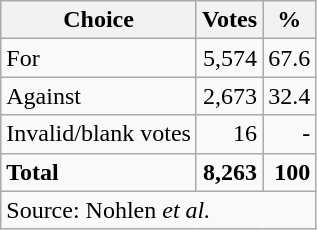<table class=wikitable style=text-align:right>
<tr>
<th>Choice</th>
<th>Votes</th>
<th>%</th>
</tr>
<tr>
<td align=left>For</td>
<td>5,574</td>
<td>67.6</td>
</tr>
<tr>
<td align=left>Against</td>
<td>2,673</td>
<td>32.4</td>
</tr>
<tr>
<td align=left>Invalid/blank votes</td>
<td>16</td>
<td>-</td>
</tr>
<tr>
<td align=left><strong>Total</strong></td>
<td><strong>8,263</strong></td>
<td><strong>100</strong></td>
</tr>
<tr>
<td colspan=3 align=left>Source: Nohlen <em>et al.</em></td>
</tr>
</table>
